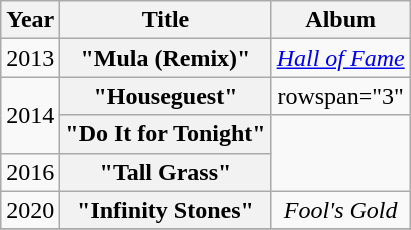<table class="wikitable plainrowheaders" style="text-align:center;">
<tr>
<th scope="col">Year</th>
<th scope="col">Title</th>
<th scope="col">Album</th>
</tr>
<tr>
<td>2013</td>
<th scope="row">"Mula (Remix)"<br></th>
<td><em><a href='#'>Hall of Fame</a></em></td>
</tr>
<tr>
<td rowspan="2">2014</td>
<th scope="row">"Houseguest"<br></th>
<td>rowspan="3" </td>
</tr>
<tr>
<th scope="row">"Do It for Tonight"<br></th>
</tr>
<tr>
<td>2016</td>
<th scope="row">"Tall Grass"<br></th>
</tr>
<tr>
<td>2020</td>
<th scope="row">"Infinity Stones"<br></th>
<td><em>Fool's Gold</em></td>
</tr>
<tr>
</tr>
</table>
